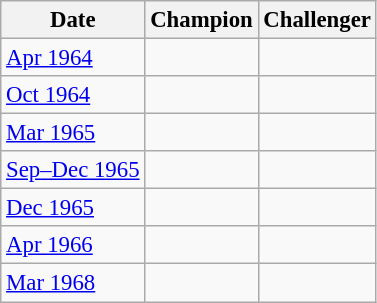<table class="wikitable floatright" style="font-size:95%">
<tr>
<th>Date</th>
<th>Champion</th>
<th>Challenger</th>
</tr>
<tr>
<td><a href='#'>Apr 1964</a></td>
<td></td>
<td></td>
</tr>
<tr>
<td><a href='#'>Oct 1964</a></td>
<td></td>
<td></td>
</tr>
<tr>
<td><a href='#'>Mar 1965</a></td>
<td></td>
<td></td>
</tr>
<tr>
<td><a href='#'>Sep–Dec 1965</a></td>
<td></td>
<td></td>
</tr>
<tr>
<td><a href='#'>Dec 1965</a></td>
<td></td>
<td></td>
</tr>
<tr>
<td><a href='#'>Apr 1966</a></td>
<td></td>
<td></td>
</tr>
<tr>
<td><a href='#'>Mar 1968</a></td>
<td></td>
<td></td>
</tr>
</table>
